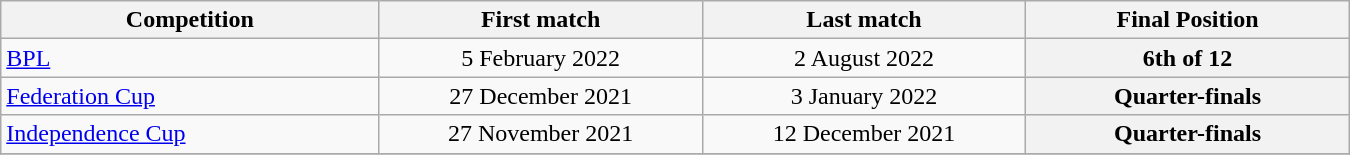<table class="wikitable" style="text-align:center; width:900px">
<tr>
<th style="text-align:center; width:200px;">Competition</th>
<th style="text-align:center; width:170px;">First match</th>
<th style="text-align:center; width:170px;">Last match</th>
<th style="text-align:center; width:170px;">Final Position</th>
</tr>
<tr>
<td style="text-align:left;"><a href='#'>BPL</a></td>
<td>5 February 2022</td>
<td>2 August 2022</td>
<th>6th of 12</th>
</tr>
<tr>
<td style="text-align:left;"><a href='#'>Federation Cup</a></td>
<td>27 December 2021</td>
<td>3 January 2022</td>
<th>Quarter-finals</th>
</tr>
<tr>
<td style="text-align:left;"><a href='#'>Independence Cup</a></td>
<td>27 November 2021</td>
<td>12 December 2021</td>
<th>Quarter-finals</th>
</tr>
<tr>
</tr>
</table>
